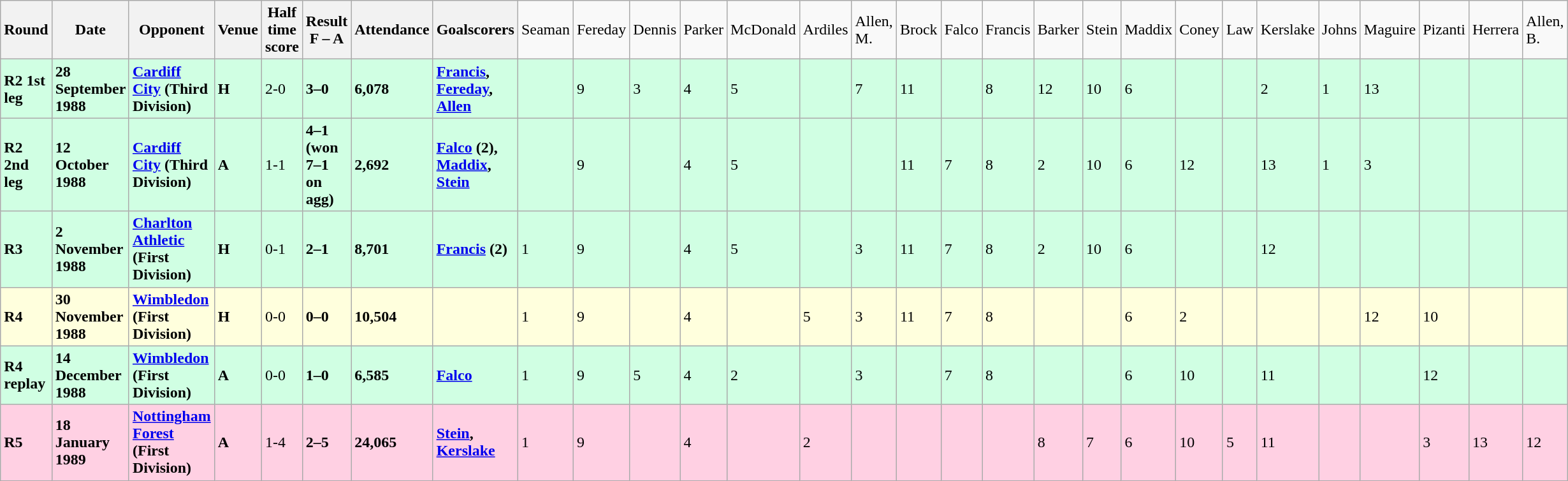<table class="wikitable">
<tr>
<th>Round</th>
<th>Date</th>
<th>Opponent</th>
<th>Venue</th>
<th><strong>Half time score</strong></th>
<th><strong>Result</strong><br><strong>F – A</strong></th>
<th>Attendance</th>
<th>Goalscorers</th>
<td>Seaman</td>
<td>Fereday</td>
<td>Dennis</td>
<td>Parker</td>
<td>McDonald</td>
<td>Ardiles</td>
<td>Allen, M.</td>
<td>Brock</td>
<td>Falco</td>
<td>Francis</td>
<td>Barker</td>
<td>Stein</td>
<td>Maddix</td>
<td>Coney</td>
<td>Law</td>
<td>Kerslake</td>
<td>Johns</td>
<td>Maguire</td>
<td>Pizanti</td>
<td>Herrera</td>
<td>Allen, B.</td>
</tr>
<tr style="background-color: #d0ffe3;">
<td><strong>R2 1st leg</strong></td>
<td><strong>28 September 1988</strong></td>
<td><strong><a href='#'>Cardiff City</a> (Third Division)</strong></td>
<td><strong>H</strong></td>
<td>2-0</td>
<td><strong>3–0</strong></td>
<td><strong>6,078</strong></td>
<td><strong><a href='#'>Francis</a>, <a href='#'>Fereday</a>, <a href='#'>Allen</a></strong></td>
<td></td>
<td>9</td>
<td>3</td>
<td>4</td>
<td>5</td>
<td></td>
<td>7</td>
<td>11</td>
<td></td>
<td>8</td>
<td>12</td>
<td>10</td>
<td>6</td>
<td></td>
<td></td>
<td>2</td>
<td>1</td>
<td>13</td>
<td></td>
<td></td>
<td></td>
</tr>
<tr style="background-color: #d0ffe3;">
<td><strong>R2 2nd leg</strong></td>
<td><strong>12 October 1988</strong></td>
<td><strong><a href='#'>Cardiff City</a> (Third Division)</strong></td>
<td><strong>A</strong></td>
<td>1-1</td>
<td><strong>4–1 (won 7–1 on agg)</strong></td>
<td><strong>2,692</strong></td>
<td><strong><a href='#'>Falco</a> (2), <a href='#'>Maddix</a>, <a href='#'>Stein</a></strong></td>
<td></td>
<td>9</td>
<td></td>
<td>4</td>
<td>5</td>
<td></td>
<td></td>
<td>11</td>
<td>7</td>
<td>8</td>
<td>2</td>
<td>10</td>
<td>6</td>
<td>12</td>
<td></td>
<td>13</td>
<td>1</td>
<td>3</td>
<td></td>
<td></td>
<td></td>
</tr>
<tr style="background-color: #d0ffe3;">
<td><strong>R3</strong></td>
<td><strong>2 November 1988</strong></td>
<td><strong><a href='#'>Charlton Athletic</a> (First Division)</strong></td>
<td><strong>H</strong></td>
<td>0-1</td>
<td><strong>2–1</strong></td>
<td><strong>8,701</strong></td>
<td><strong><a href='#'>Francis</a> (2)</strong></td>
<td>1</td>
<td>9</td>
<td></td>
<td>4</td>
<td>5</td>
<td></td>
<td>3</td>
<td>11</td>
<td>7</td>
<td>8</td>
<td>2</td>
<td>10</td>
<td>6</td>
<td></td>
<td></td>
<td>12</td>
<td></td>
<td></td>
<td></td>
<td></td>
<td></td>
</tr>
<tr style="background-color: #ffffdd;">
<td><strong>R4</strong></td>
<td><strong>30 November 1988</strong></td>
<td><strong><a href='#'>Wimbledon</a> (First Division)</strong></td>
<td><strong>H</strong></td>
<td>0-0</td>
<td><strong>0–0</strong></td>
<td><strong>10,504</strong></td>
<td></td>
<td>1</td>
<td>9</td>
<td></td>
<td>4</td>
<td></td>
<td>5</td>
<td>3</td>
<td>11</td>
<td>7</td>
<td>8</td>
<td></td>
<td></td>
<td>6</td>
<td>2</td>
<td></td>
<td></td>
<td></td>
<td>12</td>
<td>10</td>
<td></td>
<td></td>
</tr>
<tr style="background-color: #d0ffe3;">
<td><strong>R4 replay</strong></td>
<td><strong>14 December 1988</strong></td>
<td><strong><a href='#'>Wimbledon</a> (First Division)</strong></td>
<td><strong>A</strong></td>
<td>0-0</td>
<td><strong>1–0</strong></td>
<td><strong>6,585</strong></td>
<td><a href='#'><strong>Falco</strong></a></td>
<td>1</td>
<td>9</td>
<td>5</td>
<td>4</td>
<td>2</td>
<td></td>
<td>3</td>
<td></td>
<td>7</td>
<td>8</td>
<td></td>
<td></td>
<td>6</td>
<td>10</td>
<td></td>
<td>11</td>
<td></td>
<td></td>
<td>12</td>
<td></td>
<td></td>
</tr>
<tr style="background-color: #ffd0e3;">
<td><strong>R5</strong></td>
<td><strong>18 January 1989</strong></td>
<td><strong><a href='#'>Nottingham Forest</a> (First Division)</strong></td>
<td><strong>A</strong></td>
<td>1-4</td>
<td><strong>2–5</strong></td>
<td><strong>24,065</strong></td>
<td><strong><a href='#'>Stein</a>, <a href='#'>Kerslake</a></strong></td>
<td>1</td>
<td>9</td>
<td></td>
<td>4</td>
<td></td>
<td>2</td>
<td></td>
<td></td>
<td></td>
<td></td>
<td>8</td>
<td>7</td>
<td>6</td>
<td>10</td>
<td>5</td>
<td>11</td>
<td></td>
<td></td>
<td>3</td>
<td>13</td>
<td>12</td>
</tr>
</table>
